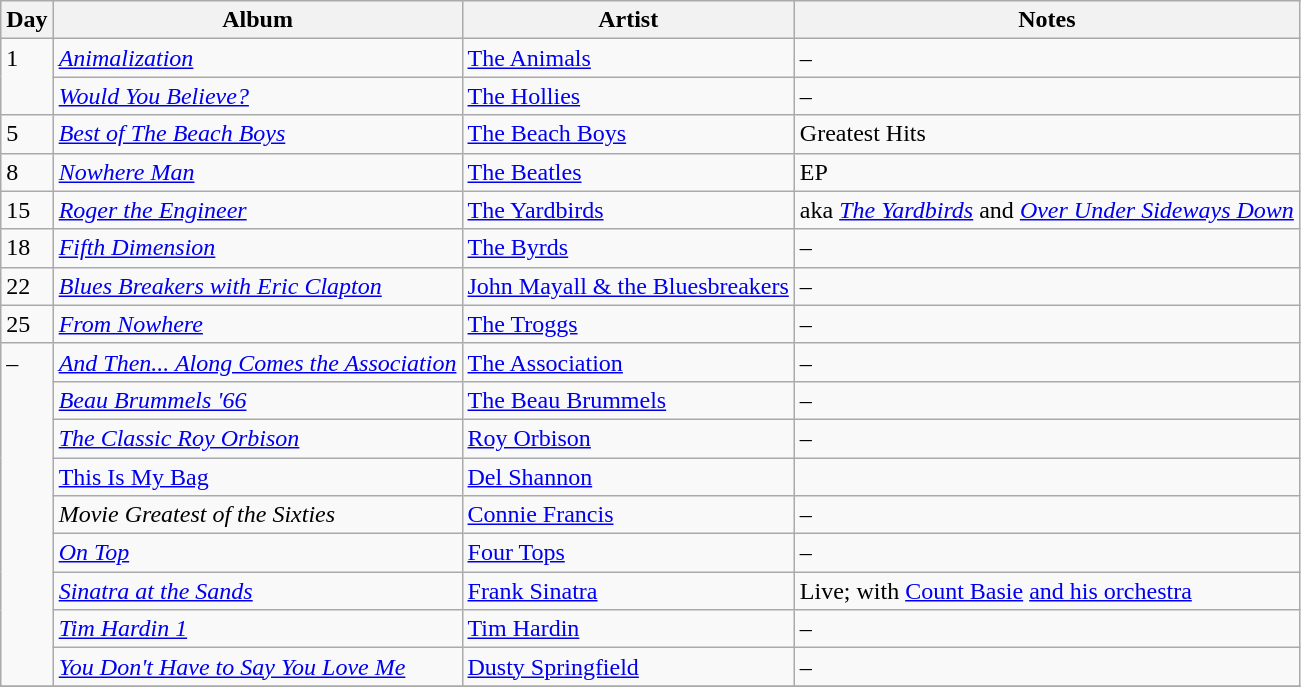<table class="wikitable">
<tr>
<th>Day</th>
<th>Album</th>
<th>Artist</th>
<th>Notes</th>
</tr>
<tr>
<td rowspan="2" valign="top">1</td>
<td><em><a href='#'>Animalization</a></em></td>
<td><a href='#'>The Animals</a></td>
<td>–</td>
</tr>
<tr>
<td><em><a href='#'>Would You Believe?</a></em></td>
<td><a href='#'>The Hollies</a></td>
<td>–</td>
</tr>
<tr>
<td valign="top">5</td>
<td><em><a href='#'>Best of The Beach Boys</a></em></td>
<td><a href='#'>The Beach Boys</a></td>
<td>Greatest Hits</td>
</tr>
<tr>
<td valign="top">8</td>
<td><em><a href='#'>Nowhere Man</a></em></td>
<td><a href='#'>The Beatles</a></td>
<td>EP</td>
</tr>
<tr>
<td valign="top">15</td>
<td><em><a href='#'>Roger the Engineer</a></em></td>
<td><a href='#'>The Yardbirds</a></td>
<td>aka <em><a href='#'>The Yardbirds</a></em> and <em><a href='#'>Over Under Sideways Down</a></em></td>
</tr>
<tr>
<td valign="top">18</td>
<td><em><a href='#'>Fifth Dimension</a></em></td>
<td><a href='#'>The Byrds</a></td>
<td>–</td>
</tr>
<tr>
<td valign="top">22</td>
<td><em><a href='#'>Blues Breakers with Eric Clapton</a></em></td>
<td><a href='#'>John Mayall & the Bluesbreakers</a></td>
<td>–</td>
</tr>
<tr>
<td valign="top">25</td>
<td><em><a href='#'>From Nowhere</a></em></td>
<td><a href='#'>The Troggs</a></td>
<td>–</td>
</tr>
<tr>
<td rowspan="9" valign="top">–</td>
<td><em><a href='#'>And Then... Along Comes the Association</a></em></td>
<td><a href='#'>The Association</a></td>
<td>–</td>
</tr>
<tr>
<td><em><a href='#'>Beau Brummels '66</a></em></td>
<td><a href='#'>The Beau Brummels</a></td>
<td>–</td>
</tr>
<tr>
<td><em><a href='#'>The Classic Roy Orbison</a></em></td>
<td><a href='#'>Roy Orbison</a></td>
<td>–</td>
</tr>
<tr>
<td><a href='#'>This Is My Bag</a></td>
<td><a href='#'>Del Shannon</a></td>
<td></td>
</tr>
<tr>
<td><em>Movie Greatest of the Sixties</em></td>
<td><a href='#'>Connie Francis</a></td>
<td>–</td>
</tr>
<tr>
<td><em><a href='#'>On Top</a></em></td>
<td><a href='#'>Four Tops</a></td>
<td>–</td>
</tr>
<tr>
<td><em><a href='#'>Sinatra at the Sands</a></em></td>
<td><a href='#'>Frank Sinatra</a></td>
<td>Live; with <a href='#'>Count Basie</a> <a href='#'>and his orchestra</a></td>
</tr>
<tr>
<td><em><a href='#'>Tim Hardin 1</a></em></td>
<td><a href='#'>Tim Hardin</a></td>
<td>–</td>
</tr>
<tr>
<td><em><a href='#'>You Don't Have to Say You Love Me</a></em></td>
<td><a href='#'>Dusty Springfield</a></td>
<td>–</td>
</tr>
<tr>
</tr>
</table>
